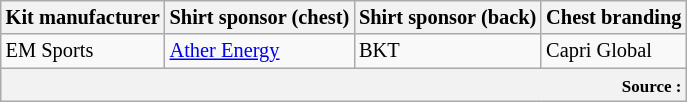<table class="wikitable"  style="font-size:85%;">
<tr>
<th>Kit manufacturer</th>
<th>Shirt sponsor (chest)</th>
<th>Shirt sponsor (back)</th>
<th>Chest branding</th>
</tr>
<tr>
<td>EM Sports</td>
<td><a href='#'>Ather Energy</a></td>
<td>BKT</td>
<td>Capri Global</td>
</tr>
<tr>
<th colspan="411" style="text-align:right;"><small> Source :</small></th>
</tr>
</table>
